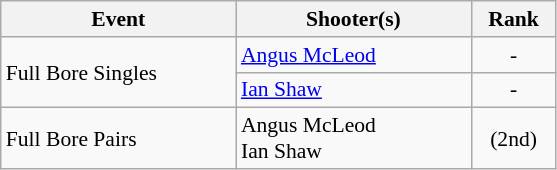<table class=wikitable style="font-size:90%">
<tr>
<th width=150>Event</th>
<th width=150>Shooter(s)</th>
<th width=50>Rank</th>
</tr>
<tr>
<td rowspan=2>Full Bore Singles</td>
<td><a href='#'>Angus McLeod</a></td>
<td align="center">-</td>
</tr>
<tr>
<td><a href='#'>Ian Shaw</a></td>
<td align="center">-</td>
</tr>
<tr>
<td>Full Bore Pairs</td>
<td>Angus McLeod<br>Ian Shaw</td>
<td align="center">(2nd)</td>
</tr>
</table>
